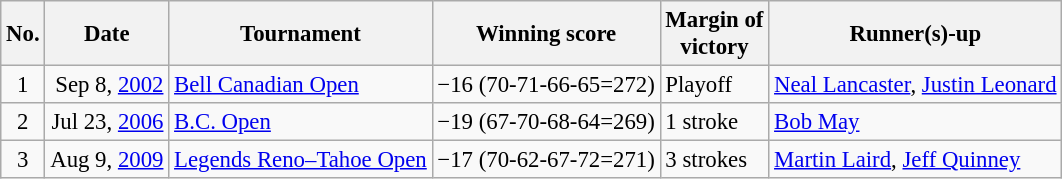<table class="wikitable" style="font-size:95%;">
<tr>
<th>No.</th>
<th>Date</th>
<th>Tournament</th>
<th>Winning score</th>
<th>Margin of<br>victory</th>
<th>Runner(s)-up</th>
</tr>
<tr>
<td align=center>1</td>
<td align=right>Sep 8, <a href='#'>2002</a></td>
<td><a href='#'>Bell Canadian Open</a></td>
<td>−16 (70-71-66-65=272)</td>
<td>Playoff</td>
<td> <a href='#'>Neal Lancaster</a>,  <a href='#'>Justin Leonard</a></td>
</tr>
<tr>
<td align=center>2</td>
<td align=right>Jul 23, <a href='#'>2006</a></td>
<td><a href='#'>B.C. Open</a></td>
<td>−19 (67-70-68-64=269)</td>
<td>1 stroke</td>
<td> <a href='#'>Bob May</a></td>
</tr>
<tr>
<td align=center>3</td>
<td align=right>Aug 9, <a href='#'>2009</a></td>
<td><a href='#'>Legends Reno–Tahoe Open</a></td>
<td>−17 (70-62-67-72=271)</td>
<td>3 strokes</td>
<td> <a href='#'>Martin Laird</a>,  <a href='#'>Jeff Quinney</a></td>
</tr>
</table>
